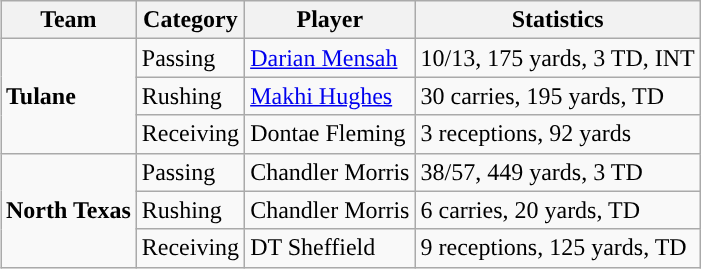<table class="wikitable" style="float: right;">
<tr>
<th>Team</th>
<th>Category</th>
<th>Player</th>
<th>Statistics</th>
</tr>
<tr>
<td rowspan=3><strong>Tulane</strong></td>
<td>Passing</td>
<td><a href='#'>Darian Mensah</a></td>
<td>10/13, 175 yards, 3 TD, INT</td>
</tr>
<tr>
<td>Rushing</td>
<td><a href='#'>Makhi Hughes</a></td>
<td>30 carries, 195 yards, TD</td>
</tr>
<tr>
<td>Receiving</td>
<td>Dontae Fleming</td>
<td>3 receptions, 92 yards</td>
</tr>
<tr>
<td rowspan=3><strong>North Texas</strong></td>
<td>Passing</td>
<td>Chandler Morris</td>
<td>38/57, 449 yards, 3 TD</td>
</tr>
<tr>
<td>Rushing</td>
<td>Chandler Morris</td>
<td>6 carries, 20 yards, TD</td>
</tr>
<tr>
<td>Receiving</td>
<td>DT Sheffield</td>
<td>9 receptions, 125 yards, TD</td>
</tr>
</table>
